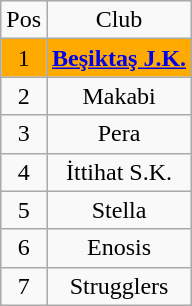<table class="wikitable" style="text-align: center;">
<tr>
<td>Pos</td>
<td>Club</td>
</tr>
<tr style="background: #FFAA00;">
<td>1</td>
<td><strong><a href='#'>Beşiktaş J.K.</a></strong></td>
</tr>
<tr>
<td>2</td>
<td>Makabi</td>
</tr>
<tr>
<td>3</td>
<td>Pera</td>
</tr>
<tr>
<td>4</td>
<td>İttihat S.K.</td>
</tr>
<tr>
<td>5</td>
<td>Stella</td>
</tr>
<tr>
<td>6</td>
<td>Enosis</td>
</tr>
<tr>
<td>7</td>
<td>Strugglers</td>
</tr>
</table>
